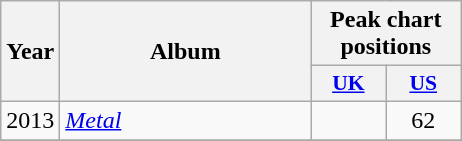<table class="wikitable plainrowheaders" style="text-align:left;" border="1">
<tr>
<th scope="col" rowspan="2" width="10">Year</th>
<th scope="col" rowspan="2" style="width:10em;">Album</th>
<th scope="col" colspan="2">Peak chart positions</th>
</tr>
<tr>
<th scope="col" style="width:3em;font-size:90%;"><a href='#'>UK</a></th>
<th scope="col" style="width:3em;font-size:90%;"><a href='#'>US</a></th>
</tr>
<tr>
<td>2013</td>
<td><em><a href='#'>Metal</a></em></td>
<td style="text-align:center;"></td>
<td style="text-align:center;">62</td>
</tr>
<tr>
</tr>
</table>
